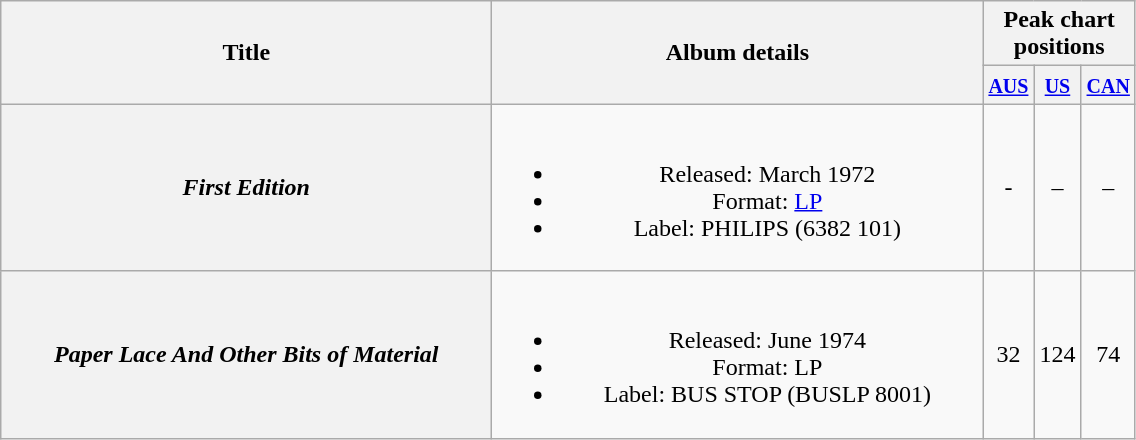<table class="wikitable plainrowheaders" style="text-align:center;" border="1">
<tr>
<th scope="col" rowspan="2" style="width:20em;">Title</th>
<th scope="col" rowspan="2" style="width:20em;">Album details</th>
<th scope="col" colspan="3">Peak chart<br>positions</th>
</tr>
<tr>
<th scope="col" style="text-align:center;"><small><a href='#'>AUS</a></small><br></th>
<th scope="col" style="text-align:center;"><small><a href='#'>US</a></small><br></th>
<th scope="col" style="text-align:center;"><small><a href='#'>CAN</a></small><br></th>
</tr>
<tr>
<th scope="row"><em>First Edition</em></th>
<td><br><ul><li>Released: March 1972</li><li>Format: <a href='#'>LP</a></li><li>Label: PHILIPS (6382 101)</li></ul></td>
<td align="center">-</td>
<td>–</td>
<td>–</td>
</tr>
<tr>
<th scope="row"><em>Paper Lace And Other Bits of Material</em></th>
<td><br><ul><li>Released: June 1974</li><li>Format: LP</li><li>Label: BUS STOP (BUSLP 8001)</li></ul></td>
<td align="center">32</td>
<td>124</td>
<td>74</td>
</tr>
</table>
